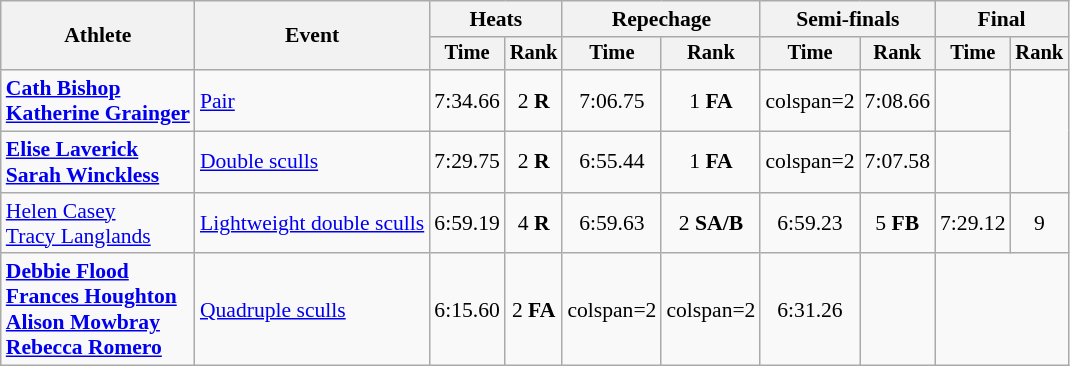<table class="wikitable" style="font-size:90%;">
<tr>
<th rowspan="2">Athlete</th>
<th rowspan="2">Event</th>
<th colspan="2">Heats</th>
<th colspan="2">Repechage</th>
<th colspan="2">Semi-finals</th>
<th colspan="2">Final</th>
</tr>
<tr style="font-size:95%">
<th>Time</th>
<th>Rank</th>
<th>Time</th>
<th>Rank</th>
<th>Time</th>
<th>Rank</th>
<th>Time</th>
<th>Rank</th>
</tr>
<tr align=center>
<td align=left><strong><a href='#'>Cath Bishop</a><br><a href='#'>Katherine Grainger</a></strong></td>
<td align=left><a href='#'>Pair</a></td>
<td>7:34.66</td>
<td>2 <strong>R</strong></td>
<td>7:06.75</td>
<td>1 <strong>FA</strong></td>
<td>colspan=2 </td>
<td>7:08.66</td>
<td></td>
</tr>
<tr align=center>
<td align=left><strong><a href='#'>Elise Laverick</a><br><a href='#'>Sarah Winckless</a></strong></td>
<td align=left><a href='#'>Double sculls</a></td>
<td>7:29.75</td>
<td>2 <strong>R</strong></td>
<td>6:55.44</td>
<td>1 <strong>FA</strong></td>
<td>colspan=2 </td>
<td>7:07.58</td>
<td></td>
</tr>
<tr align=center>
<td align=left><a href='#'>Helen Casey</a><br><a href='#'>Tracy Langlands</a></td>
<td align=left><a href='#'>Lightweight double sculls</a></td>
<td>6:59.19</td>
<td>4 <strong>R</strong></td>
<td>6:59.63</td>
<td>2 <strong>SA/B</strong></td>
<td>6:59.23</td>
<td>5 <strong>FB</strong></td>
<td>7:29.12</td>
<td>9</td>
</tr>
<tr align=center>
<td align=left><strong><a href='#'>Debbie Flood</a><br><a href='#'>Frances Houghton</a><br><a href='#'>Alison Mowbray</a><br><a href='#'>Rebecca Romero</a></strong></td>
<td align=left><a href='#'>Quadruple sculls</a></td>
<td>6:15.60</td>
<td>2 <strong>FA</strong></td>
<td>colspan=2 </td>
<td>colspan=2 </td>
<td>6:31.26</td>
<td></td>
</tr>
</table>
